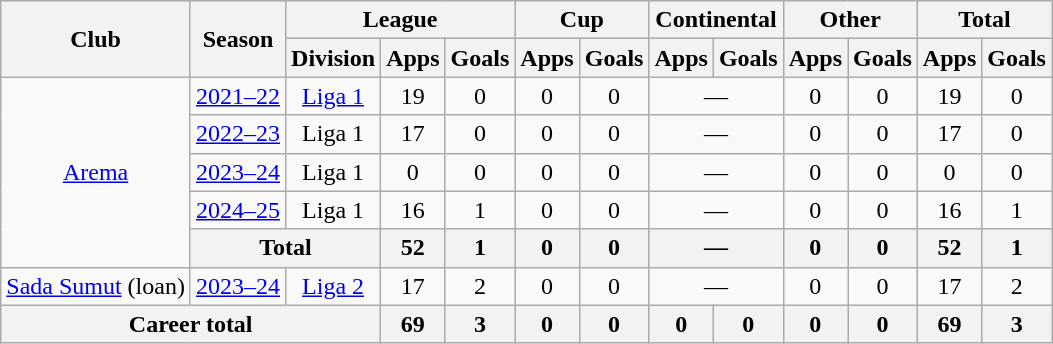<table class="wikitable" style="text-align: center">
<tr>
<th rowspan="2">Club</th>
<th rowspan="2">Season</th>
<th colspan="3">League</th>
<th colspan="2">Cup</th>
<th colspan="2">Continental</th>
<th colspan="2">Other</th>
<th colspan="2">Total</th>
</tr>
<tr>
<th>Division</th>
<th>Apps</th>
<th>Goals</th>
<th>Apps</th>
<th>Goals</th>
<th>Apps</th>
<th>Goals</th>
<th>Apps</th>
<th>Goals</th>
<th>Apps</th>
<th>Goals</th>
</tr>
<tr>
<td rowspan="5"><a href='#'>Arema</a></td>
<td><a href='#'>2021–22</a></td>
<td rowspan="1" valign="center"><a href='#'>Liga 1</a></td>
<td>19</td>
<td>0</td>
<td>0</td>
<td>0</td>
<td colspan="2">—</td>
<td>0</td>
<td>0</td>
<td>19</td>
<td>0</td>
</tr>
<tr>
<td><a href='#'>2022–23</a></td>
<td rowspan="1" valign="center">Liga 1</td>
<td>17</td>
<td>0</td>
<td>0</td>
<td>0</td>
<td colspan="2">—</td>
<td>0</td>
<td>0</td>
<td>17</td>
<td>0</td>
</tr>
<tr>
<td><a href='#'>2023–24</a></td>
<td>Liga 1</td>
<td>0</td>
<td>0</td>
<td>0</td>
<td>0</td>
<td colspan="2">—</td>
<td>0</td>
<td>0</td>
<td>0</td>
<td>0</td>
</tr>
<tr>
<td><a href='#'>2024–25</a></td>
<td>Liga 1</td>
<td>16</td>
<td>1</td>
<td>0</td>
<td>0</td>
<td colspan="2">—</td>
<td>0</td>
<td>0</td>
<td>16</td>
<td>1</td>
</tr>
<tr>
<th colspan="2">Total</th>
<th>52</th>
<th>1</th>
<th>0</th>
<th>0</th>
<th colspan="2">—</th>
<th>0</th>
<th>0</th>
<th>52</th>
<th>1</th>
</tr>
<tr>
<td><a href='#'>Sada Sumut</a> (loan)</td>
<td><a href='#'>2023–24</a></td>
<td rowspan="1" valign="center"><a href='#'>Liga 2</a></td>
<td>17</td>
<td>2</td>
<td>0</td>
<td>0</td>
<td colspan="2">—</td>
<td>0</td>
<td>0</td>
<td>17</td>
<td>2</td>
</tr>
<tr>
<th colspan=3>Career total</th>
<th>69</th>
<th>3</th>
<th>0</th>
<th>0</th>
<th>0</th>
<th>0</th>
<th>0</th>
<th>0</th>
<th>69</th>
<th>3</th>
</tr>
</table>
